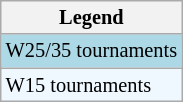<table class=wikitable style=font-size:85%>
<tr>
<th>Legend</th>
</tr>
<tr style="background:lightblue;">
<td>W25/35 tournaments</td>
</tr>
<tr style="background:#f0f8ff;">
<td>W15 tournaments</td>
</tr>
</table>
